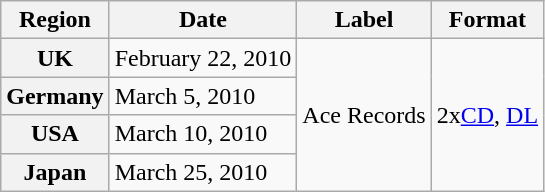<table class="wikitable plainrowheaders">
<tr>
<th scope="col">Region</th>
<th scope="col">Date</th>
<th scope="col">Label</th>
<th scope="col">Format</th>
</tr>
<tr>
<th scope="row">UK</th>
<td>February 22, 2010</td>
<td rowspan="4">Ace Records</td>
<td rowspan="4">2x<a href='#'>CD</a>, <a href='#'>DL</a></td>
</tr>
<tr>
<th scope="row">Germany</th>
<td>March 5, 2010</td>
</tr>
<tr>
<th scope="row">USA</th>
<td>March 10, 2010</td>
</tr>
<tr>
<th scope="row">Japan</th>
<td>March 25, 2010</td>
</tr>
</table>
